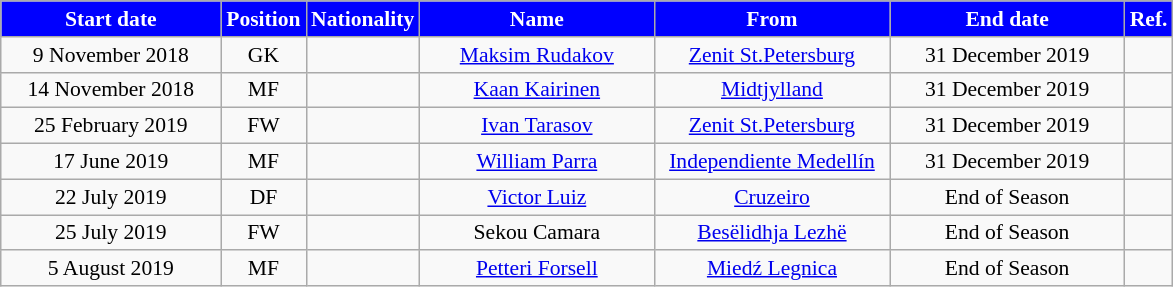<table class="wikitable"  style="text-align:center; font-size:90%; ">
<tr>
<th style="background:#00f; color:white; width:140px;">Start date</th>
<th style="background:#00f; color:white; width:50px;">Position</th>
<th style="background:#00f; color:white; width:50px;">Nationality</th>
<th style="background:#00f; color:white; width:150px;">Name</th>
<th style="background:#00f; color:white; width:150px;">From</th>
<th style="background:#00f; color:white; width:150px;">End date</th>
<th style="background:#00f; color:white; width:20px;">Ref.</th>
</tr>
<tr>
<td>9 November 2018</td>
<td>GK</td>
<td></td>
<td><a href='#'>Maksim Rudakov</a></td>
<td><a href='#'>Zenit St.Petersburg</a></td>
<td>31 December 2019</td>
<td></td>
</tr>
<tr>
<td>14 November 2018</td>
<td>MF</td>
<td></td>
<td><a href='#'>Kaan Kairinen</a></td>
<td><a href='#'>Midtjylland</a></td>
<td>31 December 2019</td>
<td></td>
</tr>
<tr>
<td>25 February 2019</td>
<td>FW</td>
<td></td>
<td><a href='#'>Ivan Tarasov</a></td>
<td><a href='#'>Zenit St.Petersburg</a></td>
<td>31 December 2019</td>
<td></td>
</tr>
<tr>
<td>17 June 2019</td>
<td>MF</td>
<td></td>
<td><a href='#'>William Parra</a></td>
<td><a href='#'>Independiente Medellín</a></td>
<td>31 December 2019</td>
<td></td>
</tr>
<tr>
<td>22 July 2019</td>
<td>DF</td>
<td></td>
<td><a href='#'>Victor Luiz</a></td>
<td><a href='#'>Cruzeiro</a></td>
<td>End of Season</td>
<td></td>
</tr>
<tr>
<td>25 July 2019</td>
<td>FW</td>
<td></td>
<td>Sekou Camara</td>
<td><a href='#'>Besëlidhja Lezhë</a></td>
<td>End of Season</td>
<td></td>
</tr>
<tr>
<td>5 August 2019</td>
<td>MF</td>
<td></td>
<td><a href='#'>Petteri Forsell</a></td>
<td><a href='#'>Miedź Legnica</a></td>
<td>End of Season</td>
<td></td>
</tr>
</table>
